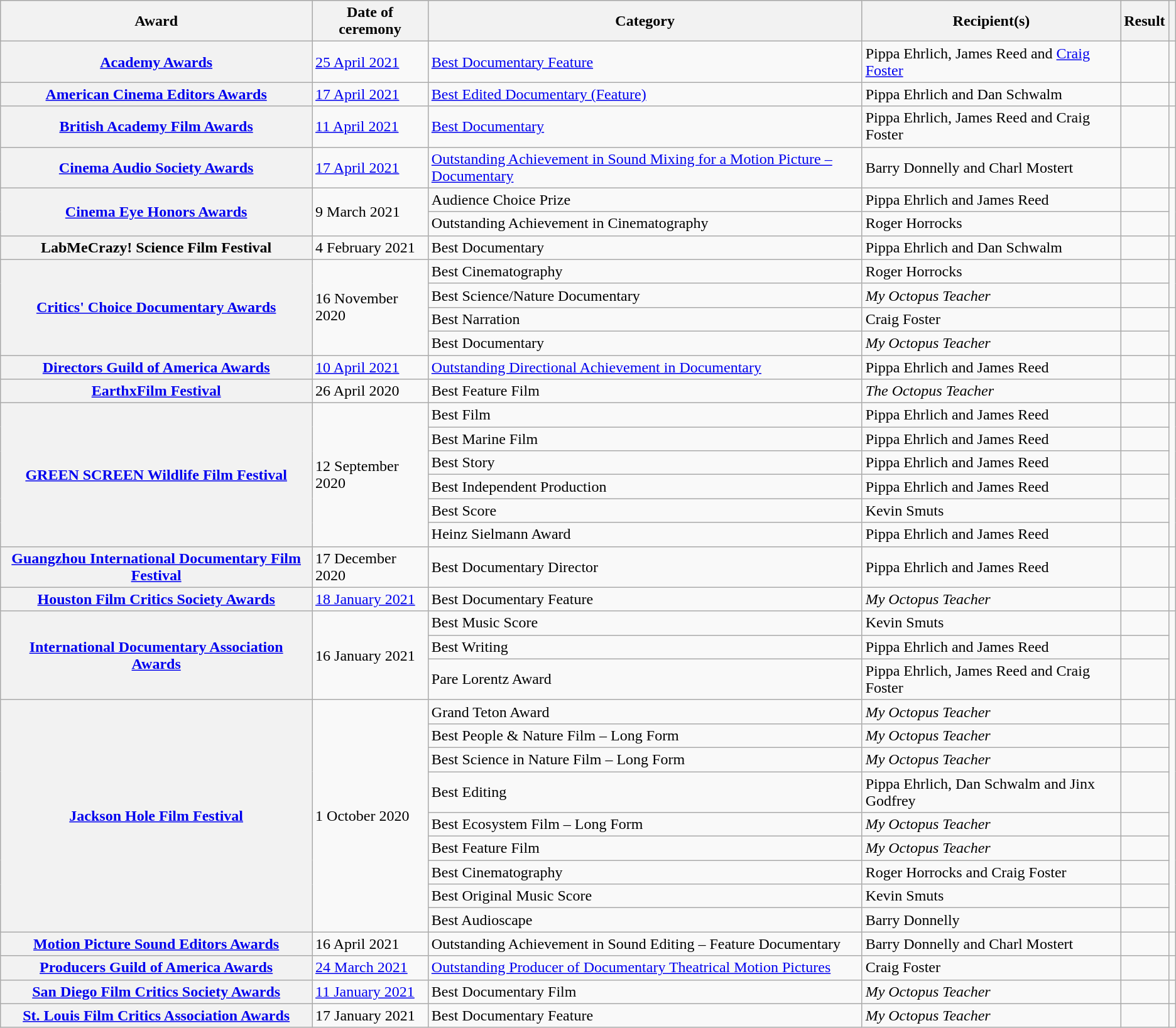<table class="wikitable plainrowheaders sortable">
<tr style="background:#ccc; text-align:center;">
<th scope="col"><strong>Award</strong></th>
<th scope="col">Date of ceremony</th>
<th scope="col">Category</th>
<th scope="col">Recipient(s)</th>
<th scope="col">Result</th>
<th scope="col" class="unsortable"></th>
</tr>
<tr>
<th scope="row" rowspan="1"><a href='#'>Academy Awards</a></th>
<td rowspan="1"><a href='#'>25 April 2021</a></td>
<td><a href='#'>Best Documentary Feature</a></td>
<td>Pippa Ehrlich, James Reed and <a href='#'>Craig Foster</a></td>
<td></td>
<td rowspan="1" style="text-align:center;"></td>
</tr>
<tr>
<th scope="row" rowspan="1"><a href='#'>American Cinema Editors Awards</a></th>
<td><a href='#'>17 April 2021</a></td>
<td><a href='#'>Best Edited Documentary (Feature)</a></td>
<td>Pippa Ehrlich and Dan Schwalm</td>
<td></td>
<td style="text-align:center;"></td>
</tr>
<tr>
<th scope="row" rowspan="1"><a href='#'>British Academy Film Awards</a></th>
<td><a href='#'>11 April 2021</a></td>
<td><a href='#'>Best Documentary</a></td>
<td>Pippa Ehrlich, James Reed and Craig Foster</td>
<td></td>
<td style="text-align:center;"></td>
</tr>
<tr>
<th scope="row" rowspan="1"><a href='#'>Cinema Audio Society Awards</a></th>
<td><a href='#'>17 April 2021</a></td>
<td><a href='#'>Outstanding Achievement in Sound Mixing for a Motion Picture – Documentary</a></td>
<td>Barry Donnelly and Charl Mostert</td>
<td></td>
<td style="text-align:center;"></td>
</tr>
<tr>
<th scope="row" rowspan="2"><a href='#'>Cinema Eye Honors Awards</a></th>
<td rowspan="2">9 March 2021</td>
<td>Audience Choice Prize</td>
<td>Pippa Ehrlich and James Reed</td>
<td></td>
<td rowspan="2" style="text-align:center;"></td>
</tr>
<tr>
<td>Outstanding Achievement in Cinematography</td>
<td>Roger Horrocks</td>
<td></td>
</tr>
<tr>
<th scope="row" rowspan="1">LabMeCrazy! Science Film Festival</th>
<td>4 February 2021</td>
<td>Best Documentary</td>
<td>Pippa Ehrlich and Dan Schwalm</td>
<td></td>
<td style="text-align:center;"></td>
</tr>
<tr>
<th scope="row" rowspan="4"><a href='#'>Critics' Choice Documentary Awards</a></th>
<td rowspan="4">16 November 2020</td>
<td>Best Cinematography</td>
<td>Roger Horrocks</td>
<td></td>
<td rowspan="2" style="text-align:center;"></td>
</tr>
<tr>
<td>Best Science/Nature Documentary</td>
<td><em>My Octopus Teacher</em></td>
<td></td>
</tr>
<tr>
<td>Best Narration</td>
<td>Craig Foster</td>
<td></td>
<td rowspan="2" style="text-align:center;"></td>
</tr>
<tr>
<td>Best Documentary</td>
<td><em>My Octopus Teacher</em></td>
<td></td>
</tr>
<tr>
<th scope="row" rowspan="1"><a href='#'>Directors Guild of America Awards</a></th>
<td><a href='#'>10 April 2021</a></td>
<td><a href='#'>Outstanding Directional Achievement in Documentary</a></td>
<td>Pippa Ehrlich and James Reed</td>
<td></td>
<td style="text-align:center;"></td>
</tr>
<tr>
<th scope="row" rowspan="1"><a href='#'>EarthxFilm Festival</a></th>
<td rowspan="1">26 April 2020</td>
<td>Best Feature Film</td>
<td><em>The Octopus Teacher</em></td>
<td></td>
<td rowspan="1" style="text-align:center;"></td>
</tr>
<tr>
<th scope="row" rowspan="6"><a href='#'>GREEN SCREEN Wildlife Film Festival</a></th>
<td rowspan="6">12 September 2020</td>
<td>Best Film</td>
<td Pippa Ehrlich and James Reed>Pippa Ehrlich and James Reed</td>
<td></td>
<td rowspan="6"></td>
</tr>
<tr>
<td>Best Marine Film</td>
<td Pippa Ehrlich and James Reed>Pippa Ehrlich and James Reed</td>
<td></td>
</tr>
<tr>
<td>Best Story</td>
<td Pippa Ehrlich and James Reed>Pippa Ehrlich and James Reed</td>
<td></td>
</tr>
<tr>
<td>Best Independent Production</td>
<td Pippa Ehrlich and James Reed>Pippa Ehrlich and James Reed</td>
<td></td>
</tr>
<tr>
<td>Best Score</td>
<td>Kevin Smuts</td>
<td></td>
</tr>
<tr>
<td>Heinz Sielmann Award</td>
<td Pippa Ehrlich and James Reed>Pippa Ehrlich and James Reed</td>
<td></td>
</tr>
<tr>
<th scope="row" rowspan="1"><a href='#'>Guangzhou International Documentary Film Festival</a></th>
<td rowspan="1">17 December 2020</td>
<td>Best Documentary Director</td>
<td>Pippa Ehrlich and James Reed</td>
<td></td>
<td rowspan="1" style="text-align:center;"></td>
</tr>
<tr>
<th scope="row" rowspan="1"><a href='#'>Houston Film Critics Society Awards</a></th>
<td rowspan="1"><a href='#'>18 January 2021</a></td>
<td>Best Documentary Feature</td>
<td><em>My Octopus Teacher</em></td>
<td></td>
<td rowspan="1" style="text-align:center;"></td>
</tr>
<tr>
<th scope="row" rowspan="3"><a href='#'>International Documentary Association Awards</a></th>
<td rowspan="3">16 January 2021</td>
<td>Best Music Score</td>
<td>Kevin Smuts</td>
<td></td>
<td rowspan="3" style="text-align:center;"></td>
</tr>
<tr>
<td>Best Writing</td>
<td>Pippa Ehrlich and James Reed</td>
<td></td>
</tr>
<tr>
<td>Pare Lorentz Award</td>
<td>Pippa Ehrlich, James Reed and Craig Foster</td>
<td></td>
</tr>
<tr>
<th scope="row" rowspan="9"><a href='#'>Jackson Hole Film Festival</a></th>
<td rowspan="9">1 October 2020</td>
<td>Grand Teton Award</td>
<td><em>My Octopus Teacher</em></td>
<td></td>
<td rowspan="9" style="text-align:center;"></td>
</tr>
<tr>
<td>Best People & Nature Film – Long Form</td>
<td><em>My Octopus Teacher</em></td>
<td></td>
</tr>
<tr>
<td>Best Science in Nature Film – Long Form</td>
<td><em>My Octopus Teacher</em></td>
<td></td>
</tr>
<tr>
<td>Best Editing</td>
<td>Pippa Ehrlich, Dan Schwalm and Jinx Godfrey</td>
<td></td>
</tr>
<tr>
<td>Best Ecosystem Film – Long Form</td>
<td><em>My Octopus Teacher</em></td>
<td></td>
</tr>
<tr>
<td>Best Feature Film</td>
<td><em>My Octopus Teacher</em></td>
<td></td>
</tr>
<tr>
<td>Best Cinematography</td>
<td>Roger Horrocks and Craig Foster</td>
<td></td>
</tr>
<tr>
<td>Best Original Music Score</td>
<td>Kevin Smuts</td>
<td></td>
</tr>
<tr>
<td>Best Audioscape</td>
<td>Barry Donnelly</td>
<td></td>
</tr>
<tr>
<th scope="row" rowspan="1"><a href='#'>Motion Picture Sound Editors Awards</a></th>
<td rowspan="1">16 April 2021</td>
<td>Outstanding Achievement in Sound Editing – Feature Documentary</td>
<td>Barry Donnelly and Charl Mostert</td>
<td></td>
<td rowspan="1" style="text-align:center;"></td>
</tr>
<tr>
<th scope="row"><a href='#'>Producers Guild of America Awards</a></th>
<td><a href='#'>24 March 2021</a></td>
<td><a href='#'>Outstanding Producer of Documentary Theatrical Motion Pictures</a></td>
<td>Craig Foster</td>
<td></td>
<td align="center"></td>
</tr>
<tr>
<th scope="row" rowspan="1"><a href='#'>San Diego Film Critics Society Awards</a></th>
<td rowspan="1"><a href='#'>11 January 2021</a></td>
<td>Best Documentary Film</td>
<td><em>My Octopus Teacher</em></td>
<td></td>
<td rowspan="1" style="text-align:center;"></td>
</tr>
<tr>
<th scope="row" rowspan="1"><a href='#'>St. Louis Film Critics Association Awards</a></th>
<td rowspan="1">17 January 2021</td>
<td>Best Documentary Feature</td>
<td><em>My Octopus Teacher</em></td>
<td></td>
<td rowspan="1" style="text-align:center;"></td>
</tr>
</table>
